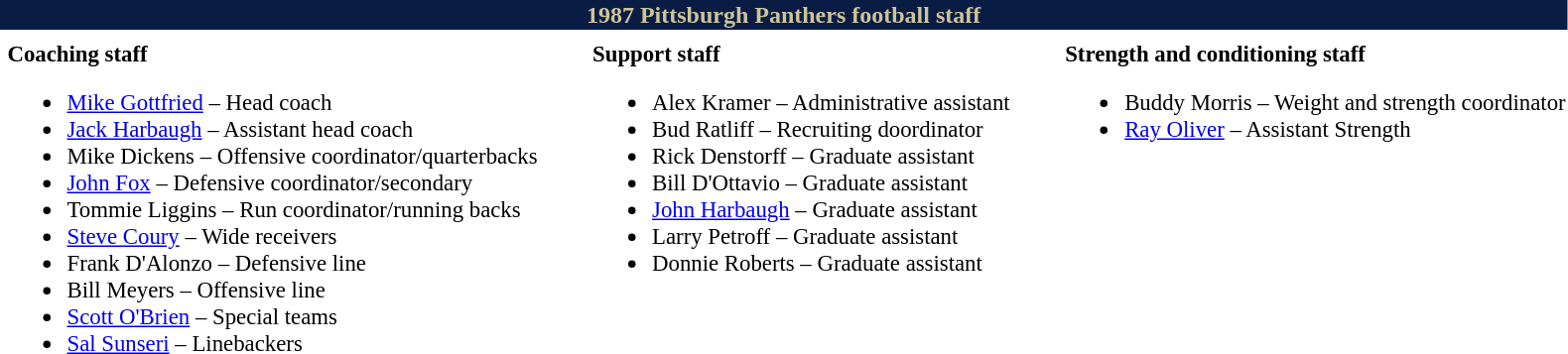<table class="toccolours" style="text-align: left;">
<tr>
<th colspan="10" style="background:#091C44; color:#CEC499; text-align: center;">1987 Pittsburgh Panthers football staff</th>
</tr>
<tr>
<td colspan="10" align="right"></td>
</tr>
<tr>
<td valign="top"></td>
<td style="font-size: 95%;" valign="top"><strong>Coaching staff</strong><br><ul><li><a href='#'>Mike Gottfried</a> – Head coach</li><li><a href='#'>Jack Harbaugh</a> – Assistant head coach</li><li>Mike Dickens – Offensive coordinator/quarterbacks</li><li><a href='#'>John Fox</a> – Defensive coordinator/secondary</li><li>Tommie Liggins – Run coordinator/running backs</li><li><a href='#'>Steve Coury</a> – Wide receivers</li><li>Frank D'Alonzo – Defensive line</li><li>Bill Meyers – Offensive line</li><li><a href='#'>Scott O'Brien</a> – Special teams</li><li><a href='#'>Sal Sunseri</a> – Linebackers</li></ul></td>
<td width="25"> </td>
<td valign="top"></td>
<td style="font-size: 95%;" valign="top"><strong>Support staff</strong><br><ul><li>Alex Kramer – Administrative assistant</li><li>Bud Ratliff – Recruiting doordinator</li><li>Rick Denstorff – Graduate assistant</li><li>Bill D'Ottavio – Graduate assistant</li><li><a href='#'>John Harbaugh</a> – Graduate assistant</li><li>Larry Petroff – Graduate assistant</li><li>Donnie Roberts – Graduate assistant</li></ul></td>
<td width="25"> </td>
<td valign="top"></td>
<td style="font-size: 95%;" valign="top"><strong>Strength and conditioning staff</strong><br><ul><li>Buddy Morris – Weight and strength coordinator</li><li><a href='#'>Ray Oliver</a> – Assistant Strength</li></ul></td>
</tr>
</table>
